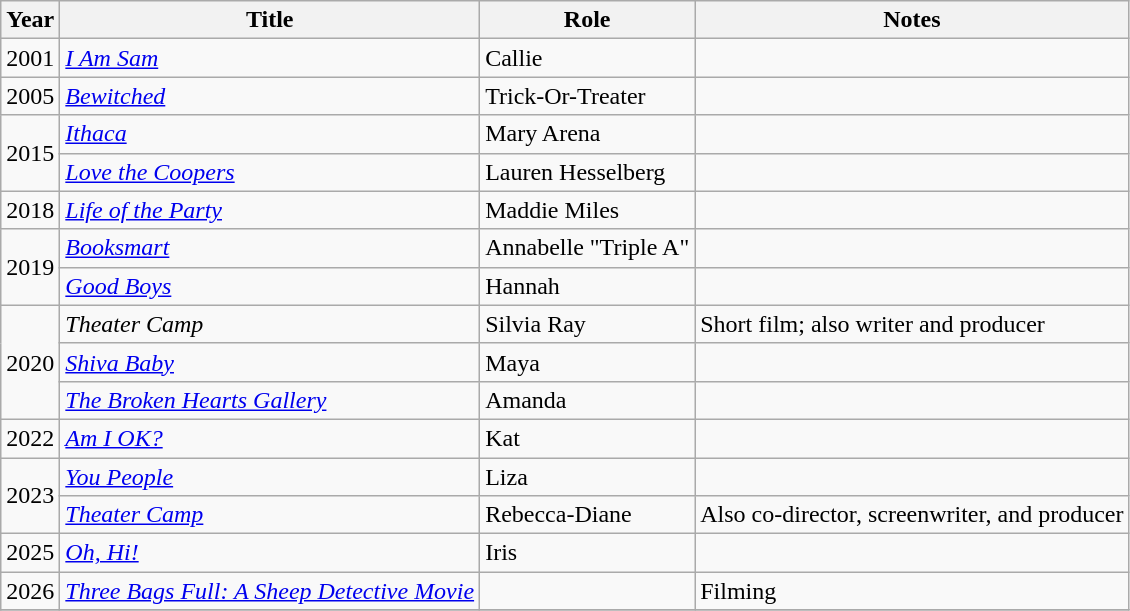<table class="wikitable sortable">
<tr>
<th>Year</th>
<th>Title</th>
<th>Role</th>
<th class="unsortable">Notes</th>
</tr>
<tr>
<td>2001</td>
<td><em><a href='#'>I Am Sam</a></em></td>
<td>Callie</td>
<td></td>
</tr>
<tr>
<td>2005</td>
<td><em><a href='#'>Bewitched</a></em></td>
<td>Trick-Or-Treater</td>
<td></td>
</tr>
<tr>
<td rowspan="2">2015</td>
<td><em><a href='#'>Ithaca</a></em></td>
<td>Mary Arena</td>
<td></td>
</tr>
<tr>
<td><em><a href='#'>Love the Coopers</a></em></td>
<td>Lauren Hesselberg</td>
<td></td>
</tr>
<tr>
<td>2018</td>
<td><em><a href='#'>Life of the Party</a></em></td>
<td>Maddie Miles</td>
<td></td>
</tr>
<tr>
<td rowspan="2">2019</td>
<td><em><a href='#'>Booksmart</a></em></td>
<td>Annabelle "Triple A"</td>
<td></td>
</tr>
<tr>
<td><em><a href='#'>Good Boys</a></em></td>
<td>Hannah</td>
<td></td>
</tr>
<tr>
<td rowspan="3">2020</td>
<td><em>Theater Camp</em></td>
<td>Silvia Ray</td>
<td>Short film; also writer and producer</td>
</tr>
<tr>
<td><em><a href='#'>Shiva Baby</a></em></td>
<td>Maya</td>
<td></td>
</tr>
<tr>
<td><em><a href='#'>The Broken Hearts Gallery</a></em></td>
<td>Amanda</td>
<td></td>
</tr>
<tr>
<td>2022</td>
<td><em><a href='#'>Am I OK?</a></em></td>
<td>Kat</td>
<td></td>
</tr>
<tr>
<td rowspan="2">2023</td>
<td><em><a href='#'>You People</a></em></td>
<td>Liza</td>
<td></td>
</tr>
<tr>
<td><em><a href='#'>Theater Camp</a></em></td>
<td>Rebecca-Diane</td>
<td>Also co-director, screenwriter, and producer</td>
</tr>
<tr>
<td>2025</td>
<td><em><a href='#'>Oh, Hi!</a></em></td>
<td>Iris</td>
<td></td>
</tr>
<tr>
<td>2026</td>
<td><em><a href='#'>Three Bags Full: A Sheep Detective Movie</a></em></td>
<td></td>
<td>Filming</td>
</tr>
<tr>
</tr>
</table>
